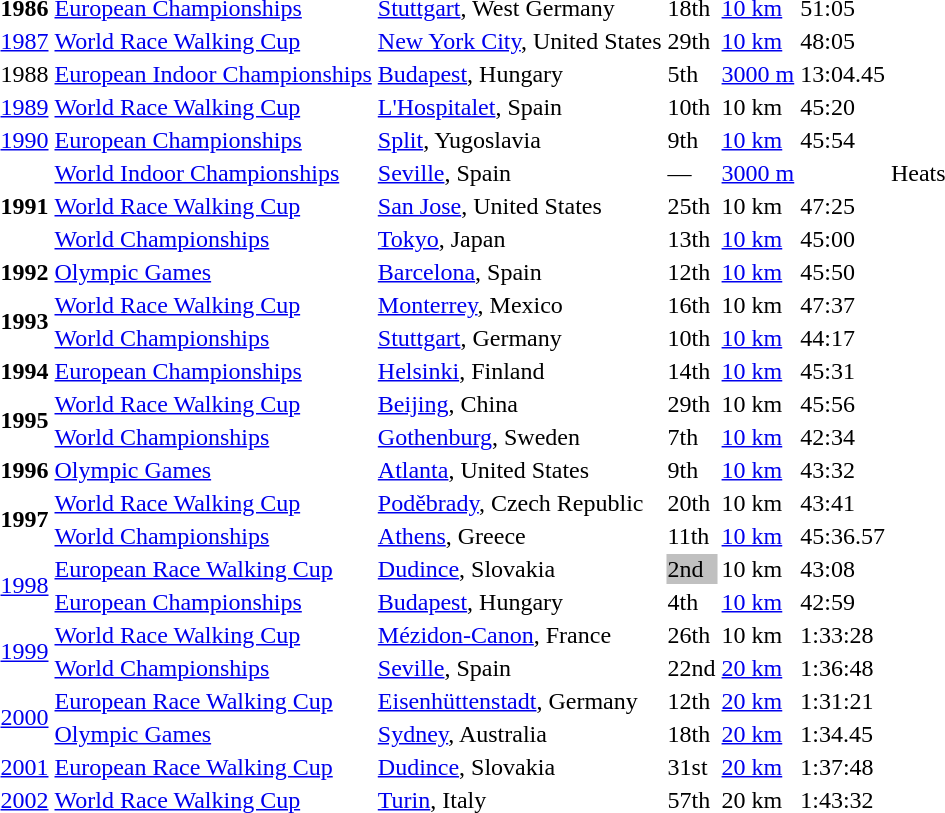<table>
<tr>
<td><strong>1986</strong></td>
<td><a href='#'>European Championships</a></td>
<td><a href='#'>Stuttgart</a>, West Germany</td>
<td>18th</td>
<td><a href='#'>10 km</a></td>
<td>51:05</td>
</tr>
<tr>
<td><a href='#'>1987</a></td>
<td><a href='#'>World Race Walking Cup</a></td>
<td><a href='#'>New York City</a>, United States</td>
<td>29th</td>
<td><a href='#'>10 km</a></td>
<td>48:05</td>
</tr>
<tr>
<td>1988</td>
<td><a href='#'>European Indoor Championships</a></td>
<td><a href='#'>Budapest</a>, Hungary</td>
<td>5th</td>
<td><a href='#'>3000 m</a></td>
<td>13:04.45</td>
</tr>
<tr>
<td><a href='#'>1989</a></td>
<td><a href='#'>World Race Walking Cup</a></td>
<td><a href='#'>L'Hospitalet</a>, Spain</td>
<td>10th</td>
<td>10 km</td>
<td>45:20</td>
</tr>
<tr>
<td><a href='#'>1990</a></td>
<td><a href='#'>European Championships</a></td>
<td><a href='#'>Split</a>, Yugoslavia</td>
<td>9th</td>
<td><a href='#'>10 km</a></td>
<td>45:54</td>
</tr>
<tr>
<td rowspan=3><strong>1991</strong></td>
<td><a href='#'>World Indoor Championships</a></td>
<td><a href='#'>Seville</a>, Spain</td>
<td>—</td>
<td><a href='#'>3000 m</a></td>
<td></td>
<td>Heats</td>
</tr>
<tr>
<td><a href='#'>World Race Walking Cup</a></td>
<td><a href='#'>San Jose</a>, United States</td>
<td>25th</td>
<td>10 km</td>
<td>47:25</td>
</tr>
<tr>
<td><a href='#'>World Championships</a></td>
<td><a href='#'>Tokyo</a>, Japan</td>
<td>13th</td>
<td><a href='#'>10 km</a></td>
<td>45:00</td>
</tr>
<tr>
<td><strong>1992</strong></td>
<td><a href='#'>Olympic Games</a></td>
<td><a href='#'>Barcelona</a>, Spain</td>
<td>12th</td>
<td><a href='#'>10 km</a></td>
<td>45:50</td>
<td></td>
</tr>
<tr>
<td rowspan=2><strong>1993</strong></td>
<td><a href='#'>World Race Walking Cup</a></td>
<td><a href='#'>Monterrey</a>, Mexico</td>
<td>16th</td>
<td>10 km</td>
<td>47:37</td>
</tr>
<tr>
<td><a href='#'>World Championships</a></td>
<td><a href='#'>Stuttgart</a>, Germany</td>
<td>10th</td>
<td><a href='#'>10 km</a></td>
<td>44:17</td>
</tr>
<tr>
<td><strong>1994</strong></td>
<td><a href='#'>European Championships</a></td>
<td><a href='#'>Helsinki</a>, Finland</td>
<td>14th</td>
<td><a href='#'>10 km</a></td>
<td>45:31</td>
</tr>
<tr>
<td rowspan=2><strong>1995</strong></td>
<td><a href='#'>World Race Walking Cup</a></td>
<td><a href='#'>Beijing</a>, China</td>
<td>29th</td>
<td>10 km</td>
<td>45:56</td>
</tr>
<tr>
<td><a href='#'>World Championships</a></td>
<td><a href='#'>Gothenburg</a>, Sweden</td>
<td>7th</td>
<td><a href='#'>10 km</a></td>
<td>42:34</td>
</tr>
<tr>
<td><strong>1996</strong></td>
<td><a href='#'>Olympic Games</a></td>
<td><a href='#'>Atlanta</a>, United States</td>
<td>9th</td>
<td><a href='#'>10 km</a></td>
<td>43:32</td>
<td></td>
</tr>
<tr>
<td rowspan=2><strong>1997</strong></td>
<td><a href='#'>World Race Walking Cup</a></td>
<td><a href='#'>Poděbrady</a>, Czech Republic</td>
<td>20th</td>
<td>10 km</td>
<td>43:41</td>
</tr>
<tr>
<td><a href='#'>World Championships</a></td>
<td><a href='#'>Athens</a>, Greece</td>
<td>11th</td>
<td><a href='#'>10 km</a></td>
<td>45:36.57</td>
</tr>
<tr>
<td rowspan=2><a href='#'>1998</a></td>
<td><a href='#'>European Race Walking Cup</a></td>
<td><a href='#'>Dudince</a>, Slovakia</td>
<td bgcolor="silver">2nd</td>
<td>10 km</td>
<td>43:08</td>
</tr>
<tr>
<td><a href='#'>European Championships</a></td>
<td><a href='#'>Budapest</a>, Hungary</td>
<td>4th</td>
<td><a href='#'>10 km</a></td>
<td>42:59</td>
<td></td>
</tr>
<tr>
<td rowspan=2><a href='#'>1999</a></td>
<td><a href='#'>World Race Walking Cup</a></td>
<td><a href='#'>Mézidon-Canon</a>, France</td>
<td>26th</td>
<td>10 km</td>
<td>1:33:28</td>
</tr>
<tr>
<td><a href='#'>World Championships</a></td>
<td><a href='#'>Seville</a>, Spain</td>
<td>22nd</td>
<td><a href='#'>20 km</a></td>
<td>1:36:48</td>
</tr>
<tr>
<td rowspan=2><a href='#'>2000</a></td>
<td><a href='#'>European Race Walking Cup</a></td>
<td><a href='#'>Eisenhüttenstadt</a>, Germany</td>
<td>12th</td>
<td><a href='#'>20 km</a></td>
<td>1:31:21</td>
</tr>
<tr>
<td><a href='#'>Olympic Games</a></td>
<td><a href='#'>Sydney</a>, Australia</td>
<td>18th</td>
<td><a href='#'>20 km</a></td>
<td>1:34.45</td>
<td></td>
</tr>
<tr>
<td><a href='#'>2001</a></td>
<td><a href='#'>European Race Walking Cup</a></td>
<td><a href='#'>Dudince</a>, Slovakia</td>
<td>31st</td>
<td><a href='#'>20 km</a></td>
<td>1:37:48</td>
</tr>
<tr>
<td><a href='#'>2002</a></td>
<td><a href='#'>World Race Walking Cup</a></td>
<td><a href='#'>Turin</a>, Italy</td>
<td>57th</td>
<td>20 km</td>
<td>1:43:32</td>
</tr>
</table>
